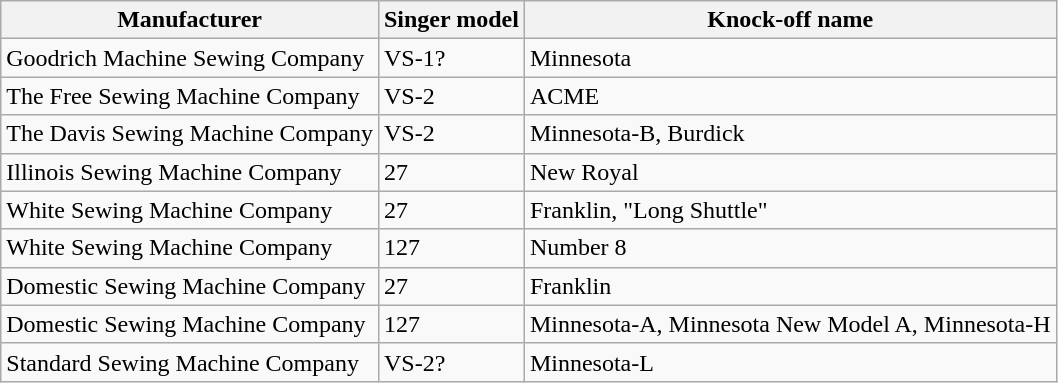<table border="1" class="wikitable" align="center">
<tr>
<th>Manufacturer</th>
<th>Singer model</th>
<th>Knock-off name</th>
</tr>
<tr>
<td>Goodrich Machine Sewing Company</td>
<td>VS-1?</td>
<td>Minnesota</td>
</tr>
<tr>
<td>The Free Sewing Machine Company</td>
<td>VS-2</td>
<td>ACME</td>
</tr>
<tr>
<td>The Davis Sewing Machine Company</td>
<td>VS-2</td>
<td>Minnesota-B, Burdick</td>
</tr>
<tr>
<td>Illinois Sewing Machine Company</td>
<td>27</td>
<td>New Royal</td>
</tr>
<tr>
<td>White Sewing Machine Company</td>
<td>27</td>
<td>Franklin, "Long Shuttle"</td>
</tr>
<tr>
<td>White Sewing Machine Company</td>
<td>127</td>
<td>Number 8</td>
</tr>
<tr>
<td>Domestic Sewing Machine Company</td>
<td>27</td>
<td>Franklin</td>
</tr>
<tr>
<td>Domestic Sewing Machine Company</td>
<td>127</td>
<td>Minnesota-A, Minnesota New Model A, Minnesota-H</td>
</tr>
<tr>
<td>Standard Sewing Machine Company</td>
<td>VS-2?</td>
<td>Minnesota-L</td>
</tr>
</table>
